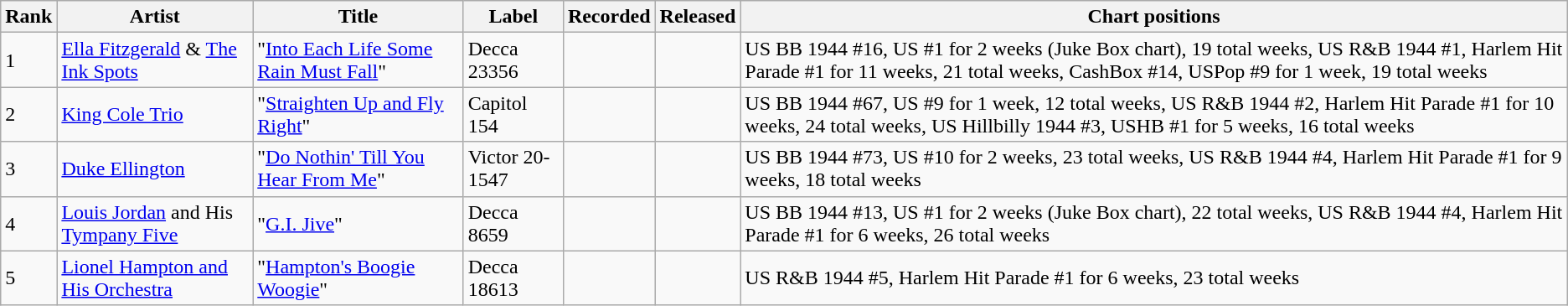<table class="wikitable">
<tr>
<th>Rank</th>
<th>Artist</th>
<th>Title</th>
<th>Label</th>
<th>Recorded</th>
<th>Released</th>
<th>Chart positions</th>
</tr>
<tr>
<td>1</td>
<td><a href='#'>Ella Fitzgerald</a> & <a href='#'>The Ink Spots</a></td>
<td>"<a href='#'>Into Each Life Some Rain Must Fall</a>"</td>
<td>Decca 23356</td>
<td></td>
<td></td>
<td>US BB 1944 #16, US #1 for 2 weeks (Juke Box chart), 19 total weeks, US R&B 1944 #1, Harlem Hit Parade #1 for 11 weeks, 21 total weeks, CashBox #14, USPop #9 for 1 week, 19 total weeks</td>
</tr>
<tr>
<td>2</td>
<td><a href='#'>King Cole Trio</a></td>
<td>"<a href='#'>Straighten Up and Fly Right</a>"</td>
<td>Capitol 154</td>
<td></td>
<td></td>
<td>US BB 1944 #67, US #9 for 1 week, 12 total weeks, US R&B 1944 #2, Harlem Hit Parade #1 for 10 weeks, 24 total weeks, US Hillbilly 1944 #3, USHB #1 for 5 weeks, 16 total weeks</td>
</tr>
<tr>
<td>3</td>
<td><a href='#'>Duke Ellington</a></td>
<td>"<a href='#'>Do Nothin' Till You Hear From Me</a>"</td>
<td>Victor 20-1547</td>
<td></td>
<td></td>
<td>US BB 1944 #73, US #10 for 2 weeks, 23 total weeks, US R&B 1944 #4, Harlem Hit Parade #1 for 9 weeks, 18 total weeks</td>
</tr>
<tr>
<td>4</td>
<td><a href='#'>Louis Jordan</a> and His <a href='#'>Tympany Five</a></td>
<td>"<a href='#'>G.I. Jive</a>"</td>
<td>Decca 8659</td>
<td></td>
<td></td>
<td>US BB 1944 #13, US #1 for 2 weeks (Juke Box chart), 22 total weeks, US R&B 1944 #4, Harlem Hit Parade #1 for 6 weeks, 26 total weeks</td>
</tr>
<tr>
<td>5</td>
<td><a href='#'>Lionel Hampton and His Orchestra</a></td>
<td>"<a href='#'>Hampton's Boogie Woogie</a>"</td>
<td>Decca 18613</td>
<td></td>
<td></td>
<td>US R&B 1944 #5, Harlem Hit Parade #1 for 6 weeks, 23 total weeks</td>
</tr>
</table>
